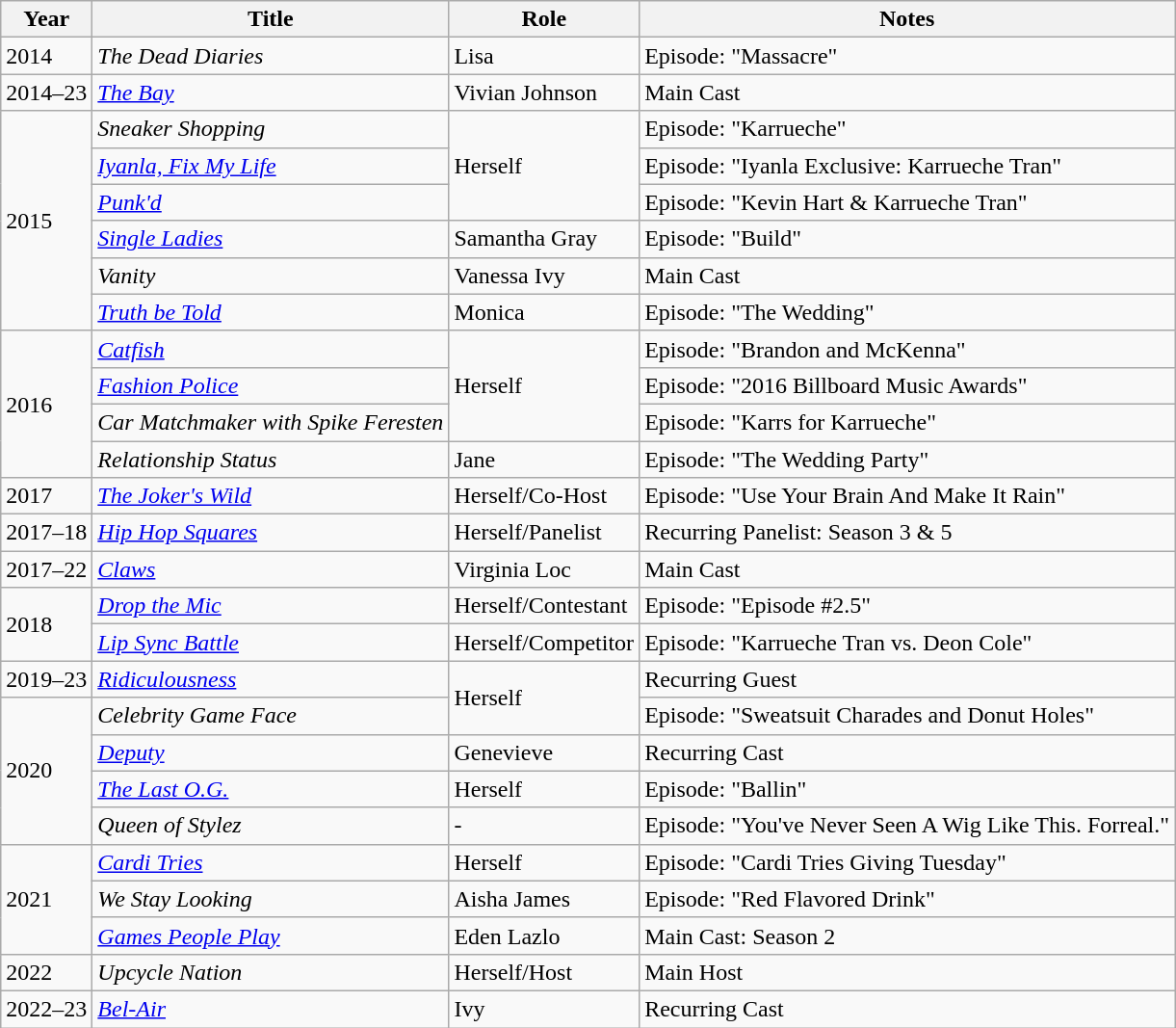<table class="wikitable">
<tr>
<th>Year</th>
<th>Title</th>
<th>Role</th>
<th>Notes</th>
</tr>
<tr>
<td>2014</td>
<td><em>The Dead Diaries</em></td>
<td>Lisa</td>
<td>Episode: "Massacre"</td>
</tr>
<tr>
<td>2014–23</td>
<td><em><a href='#'>The Bay</a></em></td>
<td>Vivian Johnson</td>
<td>Main Cast</td>
</tr>
<tr>
<td rowspan=6>2015</td>
<td><em>Sneaker Shopping</em></td>
<td rowspan="3">Herself</td>
<td>Episode: "Karrueche"</td>
</tr>
<tr>
<td><em><a href='#'>Iyanla, Fix My Life</a></em></td>
<td>Episode: "Iyanla Exclusive: Karrueche Tran"</td>
</tr>
<tr>
<td><em><a href='#'>Punk'd</a></em></td>
<td>Episode: "Kevin Hart & Karrueche Tran"</td>
</tr>
<tr>
<td><em><a href='#'>Single Ladies</a></em></td>
<td>Samantha Gray</td>
<td>Episode: "Build"</td>
</tr>
<tr>
<td><em>Vanity</em></td>
<td>Vanessa Ivy</td>
<td>Main Cast</td>
</tr>
<tr>
<td><em><a href='#'>Truth be Told</a></em></td>
<td>Monica</td>
<td>Episode: "The Wedding"</td>
</tr>
<tr>
<td rowspan=4>2016</td>
<td><em><a href='#'>Catfish</a></em></td>
<td rowspan="3">Herself</td>
<td>Episode: "Brandon and McKenna"</td>
</tr>
<tr>
<td><em><a href='#'>Fashion Police</a></em></td>
<td>Episode: "2016 Billboard Music Awards"</td>
</tr>
<tr>
<td><em>Car Matchmaker with Spike Feresten</em></td>
<td>Episode: "Karrs for Karrueche"</td>
</tr>
<tr>
<td><em>Relationship Status</em></td>
<td>Jane</td>
<td>Episode: "The Wedding Party"</td>
</tr>
<tr>
<td>2017</td>
<td><em><a href='#'>The Joker's Wild</a></em></td>
<td>Herself/Co-Host</td>
<td>Episode: "Use Your Brain And Make It Rain"</td>
</tr>
<tr>
<td>2017–18</td>
<td><em><a href='#'>Hip Hop Squares</a></em></td>
<td>Herself/Panelist</td>
<td>Recurring Panelist: Season 3 & 5</td>
</tr>
<tr>
<td>2017–22</td>
<td><em><a href='#'>Claws</a></em></td>
<td>Virginia Loc</td>
<td>Main Cast</td>
</tr>
<tr>
<td rowspan=2>2018</td>
<td><em><a href='#'>Drop the Mic</a></em></td>
<td>Herself/Contestant</td>
<td>Episode: "Episode #2.5"</td>
</tr>
<tr>
<td><em><a href='#'>Lip Sync Battle</a></em></td>
<td>Herself/Competitor</td>
<td>Episode: "Karrueche Tran vs. Deon Cole"</td>
</tr>
<tr>
<td>2019–23</td>
<td><em><a href='#'>Ridiculousness</a></em></td>
<td rowspan="2">Herself</td>
<td>Recurring Guest</td>
</tr>
<tr>
<td rowspan=4>2020</td>
<td><em>Celebrity Game Face</em></td>
<td>Episode: "Sweatsuit Charades and Donut Holes"</td>
</tr>
<tr>
<td><em><a href='#'>Deputy</a></em></td>
<td>Genevieve</td>
<td>Recurring Cast</td>
</tr>
<tr>
<td><em><a href='#'>The Last O.G.</a></em></td>
<td>Herself</td>
<td>Episode: "Ballin"</td>
</tr>
<tr>
<td><em>Queen of Stylez</em></td>
<td>-</td>
<td>Episode: "You've Never Seen A Wig Like This. Forreal."</td>
</tr>
<tr>
<td rowspan=3>2021</td>
<td><em><a href='#'>Cardi Tries</a></em></td>
<td>Herself</td>
<td>Episode: "Cardi Tries Giving Tuesday"</td>
</tr>
<tr>
<td><em>We Stay Looking</em></td>
<td>Aisha James</td>
<td>Episode: "Red Flavored Drink"</td>
</tr>
<tr>
<td><em><a href='#'>Games People Play</a></em></td>
<td>Eden Lazlo</td>
<td>Main Cast: Season 2</td>
</tr>
<tr>
<td>2022</td>
<td><em>Upcycle Nation</em></td>
<td>Herself/Host</td>
<td>Main Host</td>
</tr>
<tr>
<td>2022–23</td>
<td><em><a href='#'>Bel-Air</a></em></td>
<td>Ivy</td>
<td>Recurring Cast</td>
</tr>
</table>
